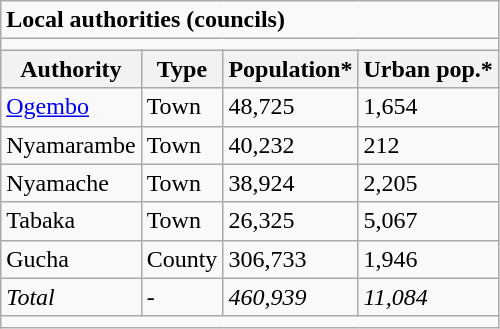<table class="wikitable">
<tr>
<td colspan="4"><strong>Local authorities (councils)</strong></td>
</tr>
<tr>
<td colspan="4"></td>
</tr>
<tr>
<th>Authority</th>
<th>Type</th>
<th>Population*</th>
<th>Urban pop.*</th>
</tr>
<tr>
<td><a href='#'>Ogembo</a></td>
<td>Town</td>
<td>48,725</td>
<td>1,654</td>
</tr>
<tr>
<td>Nyamarambe</td>
<td>Town</td>
<td>40,232</td>
<td>212</td>
</tr>
<tr>
<td>Nyamache</td>
<td>Town</td>
<td>38,924</td>
<td>2,205</td>
</tr>
<tr>
<td>Tabaka</td>
<td>Town</td>
<td>26,325</td>
<td>5,067</td>
</tr>
<tr>
<td>Gucha</td>
<td>County</td>
<td>306,733</td>
<td>1,946</td>
</tr>
<tr>
<td><em>Total</em></td>
<td>-</td>
<td><em>460,939</em></td>
<td><em>11,084</em></td>
</tr>
<tr>
<td colspan="4"></td>
</tr>
</table>
